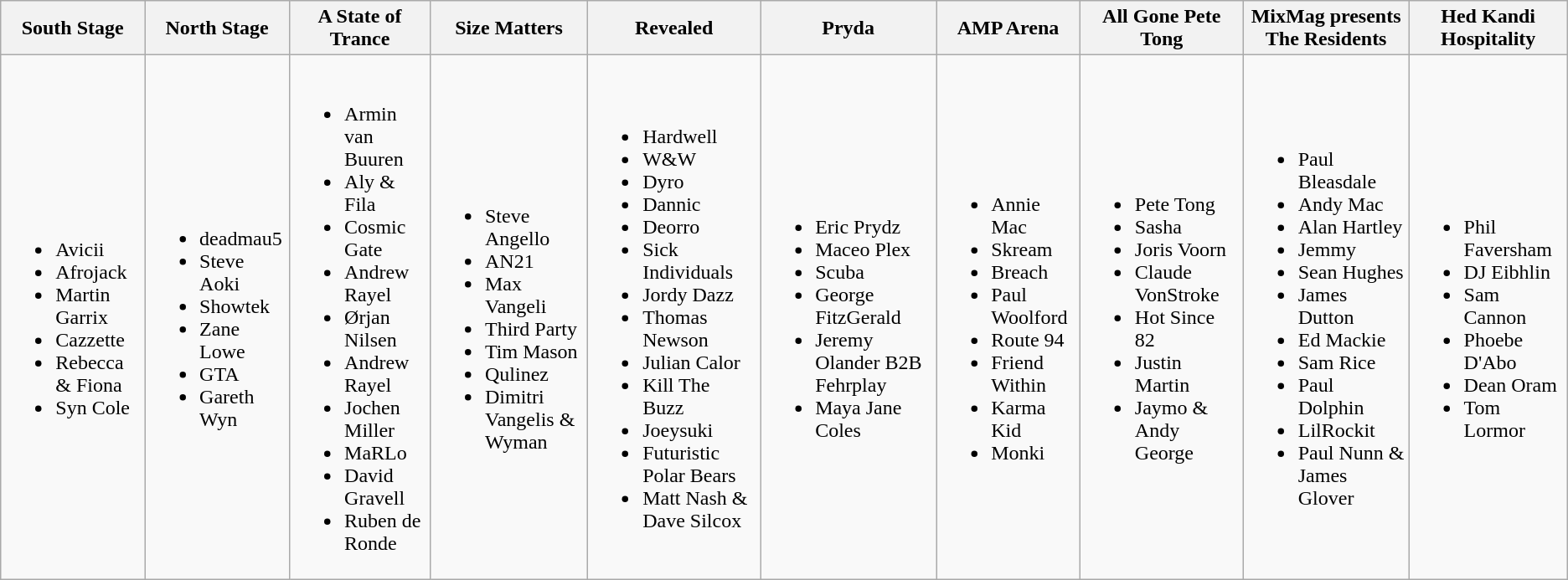<table class="wikitable">
<tr>
<th>South Stage</th>
<th>North Stage</th>
<th>A State of Trance</th>
<th>Size Matters</th>
<th>Revealed</th>
<th>Pryda</th>
<th>AMP Arena</th>
<th>All Gone Pete Tong</th>
<th>MixMag presents The Residents</th>
<th>Hed Kandi Hospitality</th>
</tr>
<tr>
<td><br><ul><li>Avicii</li><li>Afrojack</li><li>Martin Garrix</li><li>Cazzette</li><li>Rebecca & Fiona</li><li>Syn Cole</li></ul></td>
<td><br><ul><li>deadmau5</li><li>Steve Aoki</li><li>Showtek</li><li>Zane Lowe</li><li>GTA</li><li>Gareth Wyn</li></ul></td>
<td><br><ul><li>Armin van Buuren</li><li>Aly & Fila</li><li>Cosmic Gate</li><li>Andrew Rayel</li><li>Ørjan Nilsen</li><li>Andrew Rayel</li><li>Jochen Miller</li><li>MaRLo</li><li>David Gravell</li><li>Ruben de Ronde</li></ul></td>
<td><br><ul><li>Steve Angello</li><li>AN21</li><li>Max Vangeli</li><li>Third Party</li><li>Tim Mason</li><li>Qulinez</li><li>Dimitri Vangelis & Wyman</li></ul></td>
<td><br><ul><li>Hardwell</li><li>W&W</li><li>Dyro</li><li>Dannic</li><li>Deorro</li><li>Sick Individuals</li><li>Jordy Dazz</li><li>Thomas Newson</li><li>Julian Calor</li><li>Kill The Buzz</li><li>Joeysuki</li><li>Futuristic Polar Bears</li><li>Matt Nash & Dave Silcox</li></ul></td>
<td><br><ul><li>Eric Prydz</li><li>Maceo Plex</li><li>Scuba</li><li>George FitzGerald</li><li>Jeremy Olander B2B Fehrplay</li><li>Maya Jane Coles</li></ul></td>
<td><br><ul><li>Annie Mac</li><li>Skream</li><li>Breach</li><li>Paul Woolford</li><li>Route 94</li><li>Friend Within</li><li>Karma Kid</li><li>Monki</li></ul></td>
<td><br><ul><li>Pete Tong</li><li>Sasha</li><li>Joris Voorn</li><li>Claude VonStroke</li><li>Hot Since 82</li><li>Justin Martin</li><li>Jaymo & Andy George</li></ul></td>
<td><br><ul><li>Paul Bleasdale</li><li>Andy Mac</li><li>Alan Hartley</li><li>Jemmy</li><li>Sean Hughes</li><li>James Dutton</li><li>Ed Mackie</li><li>Sam Rice</li><li>Paul Dolphin</li><li>LilRockit</li><li>Paul Nunn & James Glover</li></ul></td>
<td><br><ul><li>Phil Faversham</li><li>DJ Eibhlin</li><li>Sam Cannon</li><li>Phoebe D'Abo</li><li>Dean Oram</li><li>Tom Lormor</li></ul></td>
</tr>
</table>
